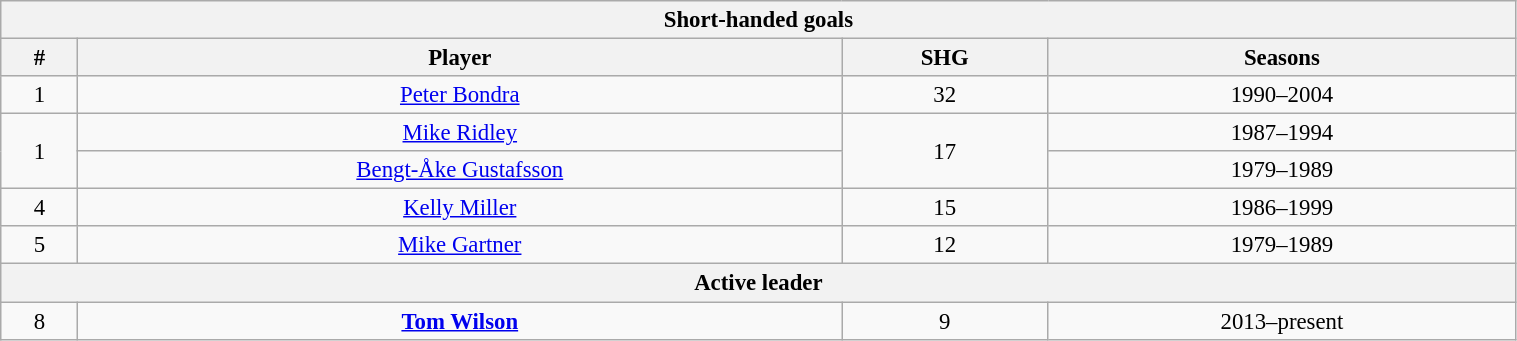<table class="wikitable" style="text-align: center; font-size: 95%" width="80%">
<tr>
<th colspan="4">Short-handed goals</th>
</tr>
<tr>
<th>#</th>
<th>Player</th>
<th>SHG</th>
<th>Seasons</th>
</tr>
<tr>
<td>1</td>
<td><a href='#'>Peter Bondra</a></td>
<td>32</td>
<td>1990–2004</td>
</tr>
<tr>
<td rowspan="2">1</td>
<td><a href='#'>Mike Ridley</a></td>
<td rowspan="2">17</td>
<td>1987–1994</td>
</tr>
<tr>
<td><a href='#'>Bengt-Åke Gustafsson</a></td>
<td>1979–1989</td>
</tr>
<tr>
<td>4</td>
<td><a href='#'>Kelly Miller</a></td>
<td>15</td>
<td>1986–1999</td>
</tr>
<tr>
<td>5</td>
<td><a href='#'>Mike Gartner</a></td>
<td>12</td>
<td>1979–1989</td>
</tr>
<tr>
<th colspan="4">Active leader</th>
</tr>
<tr>
<td>8</td>
<td><strong><a href='#'>Tom Wilson</a></strong></td>
<td>9</td>
<td>2013–present</td>
</tr>
</table>
